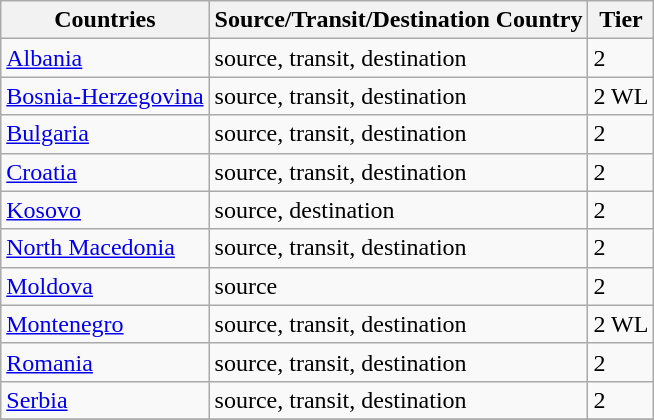<table class="wikitable">
<tr>
<th>Countries</th>
<th>Source/Transit/Destination Country</th>
<th>Tier</th>
</tr>
<tr>
<td><a href='#'>Albania</a></td>
<td>source, transit, destination</td>
<td>2</td>
</tr>
<tr>
<td><a href='#'>Bosnia-Herzegovina</a></td>
<td>source, transit, destination</td>
<td>2 WL</td>
</tr>
<tr>
<td><a href='#'>Bulgaria</a></td>
<td>source, transit, destination</td>
<td>2</td>
</tr>
<tr>
<td><a href='#'>Croatia</a></td>
<td>source, transit, destination</td>
<td>2</td>
</tr>
<tr>
<td><a href='#'>Kosovo</a></td>
<td>source, destination</td>
<td>2</td>
</tr>
<tr>
<td><a href='#'>North Macedonia</a></td>
<td>source, transit, destination</td>
<td>2</td>
</tr>
<tr>
<td><a href='#'>Moldova</a></td>
<td>source</td>
<td>2</td>
</tr>
<tr>
<td><a href='#'>Montenegro</a></td>
<td>source, transit, destination</td>
<td>2 WL</td>
</tr>
<tr>
<td><a href='#'>Romania</a></td>
<td>source, transit, destination</td>
<td>2</td>
</tr>
<tr>
<td><a href='#'>Serbia</a></td>
<td>source, transit, destination</td>
<td>2</td>
</tr>
<tr>
</tr>
</table>
